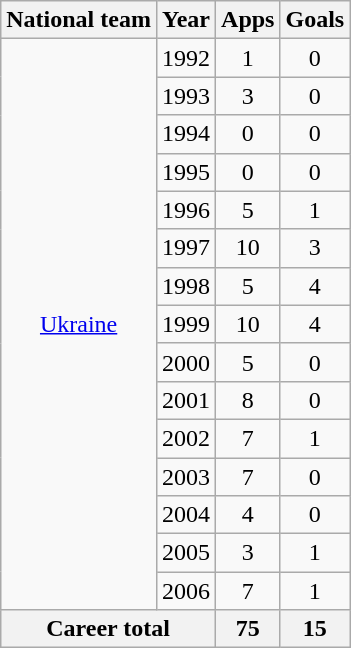<table class="wikitable" style="text-align:center">
<tr>
<th>National team</th>
<th>Year</th>
<th>Apps</th>
<th>Goals</th>
</tr>
<tr>
<td rowspan="15"><a href='#'>Ukraine</a></td>
<td>1992</td>
<td>1</td>
<td>0</td>
</tr>
<tr>
<td>1993</td>
<td>3</td>
<td>0</td>
</tr>
<tr>
<td>1994</td>
<td>0</td>
<td>0</td>
</tr>
<tr>
<td>1995</td>
<td>0</td>
<td>0</td>
</tr>
<tr>
<td>1996</td>
<td>5</td>
<td>1</td>
</tr>
<tr>
<td>1997</td>
<td>10</td>
<td>3</td>
</tr>
<tr>
<td>1998</td>
<td>5</td>
<td>4</td>
</tr>
<tr>
<td>1999</td>
<td>10</td>
<td>4</td>
</tr>
<tr>
<td>2000</td>
<td>5</td>
<td>0</td>
</tr>
<tr>
<td>2001</td>
<td>8</td>
<td>0</td>
</tr>
<tr>
<td>2002</td>
<td>7</td>
<td>1</td>
</tr>
<tr>
<td>2003</td>
<td>7</td>
<td>0</td>
</tr>
<tr>
<td>2004</td>
<td>4</td>
<td>0</td>
</tr>
<tr>
<td>2005</td>
<td>3</td>
<td>1</td>
</tr>
<tr>
<td>2006</td>
<td>7</td>
<td>1</td>
</tr>
<tr>
<th colspan="2">Career total</th>
<th>75</th>
<th>15</th>
</tr>
</table>
